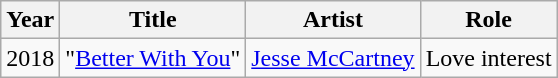<table class="wikitable">
<tr>
<th>Year</th>
<th>Title</th>
<th>Artist</th>
<th>Role</th>
</tr>
<tr>
<td>2018</td>
<td>"<a href='#'>Better With You</a>"</td>
<td><a href='#'>Jesse McCartney</a></td>
<td>Love interest</td>
</tr>
</table>
